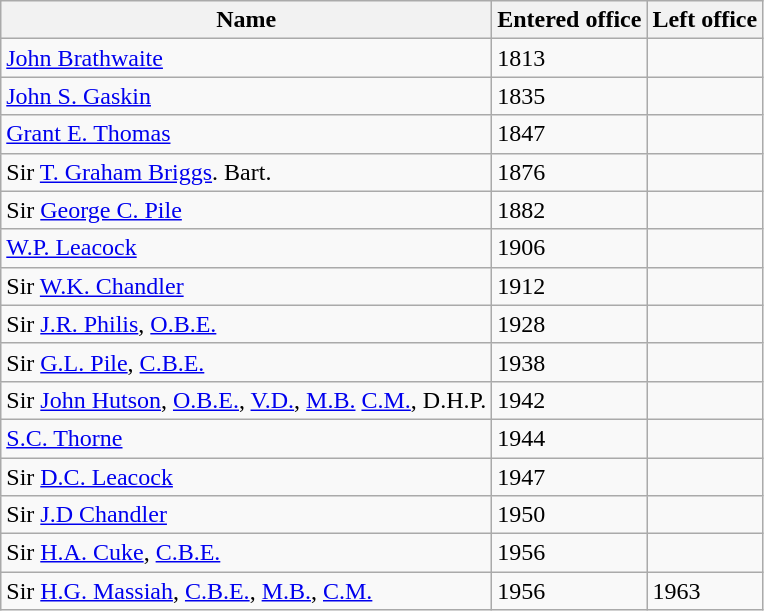<table class="wikitable">
<tr>
<th>Name</th>
<th>Entered office</th>
<th>Left office</th>
</tr>
<tr>
<td><a href='#'>John Brathwaite</a></td>
<td>1813</td>
<td></td>
</tr>
<tr>
<td><a href='#'>John S. Gaskin</a></td>
<td>1835</td>
<td></td>
</tr>
<tr>
<td><a href='#'>Grant E. Thomas</a></td>
<td>1847</td>
<td></td>
</tr>
<tr>
<td>Sir <a href='#'>T. Graham Briggs</a>. Bart.</td>
<td>1876</td>
<td></td>
</tr>
<tr>
<td>Sir <a href='#'>George C. Pile</a></td>
<td>1882</td>
<td></td>
</tr>
<tr>
<td><a href='#'>W.P. Leacock</a></td>
<td>1906</td>
<td></td>
</tr>
<tr>
<td>Sir <a href='#'>W.K. Chandler</a></td>
<td>1912</td>
<td></td>
</tr>
<tr>
<td>Sir <a href='#'>J.R. Philis</a>, <a href='#'>O.B.E.</a></td>
<td>1928</td>
<td></td>
</tr>
<tr>
<td>Sir <a href='#'>G.L. Pile</a>, <a href='#'>C.B.E.</a></td>
<td>1938</td>
<td></td>
</tr>
<tr>
<td>Sir <a href='#'>John Hutson</a>, <a href='#'>O.B.E.</a>, <a href='#'>V.D.</a>, <a href='#'>M.B.</a> <a href='#'>C.M.</a>, D.H.P. </td>
<td>1942</td>
<td></td>
</tr>
<tr>
<td><a href='#'>S.C. Thorne</a></td>
<td>1944</td>
<td></td>
</tr>
<tr>
<td>Sir <a href='#'>D.C. Leacock</a></td>
<td>1947</td>
<td></td>
</tr>
<tr>
<td>Sir <a href='#'>J.D Chandler</a></td>
<td>1950</td>
<td></td>
</tr>
<tr>
<td>Sir <a href='#'>H.A. Cuke</a>, <a href='#'>C.B.E.</a></td>
<td>1956</td>
<td></td>
</tr>
<tr>
<td>Sir <a href='#'>H.G. Massiah</a>, <a href='#'>C.B.E.</a>, <a href='#'>M.B.</a>, <a href='#'>C.M.</a></td>
<td>1956</td>
<td>1963</td>
</tr>
</table>
